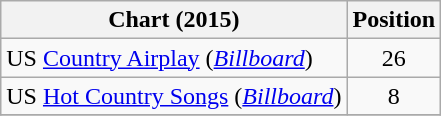<table class="wikitable sortable">
<tr>
<th scope="col">Chart (2015)</th>
<th scope="col">Position</th>
</tr>
<tr>
<td>US <a href='#'>Country Airplay</a> (<em><a href='#'>Billboard</a></em>)</td>
<td align="center">26</td>
</tr>
<tr>
<td>US <a href='#'>Hot Country Songs</a> (<em><a href='#'>Billboard</a></em>)</td>
<td align="center">8</td>
</tr>
<tr>
</tr>
</table>
